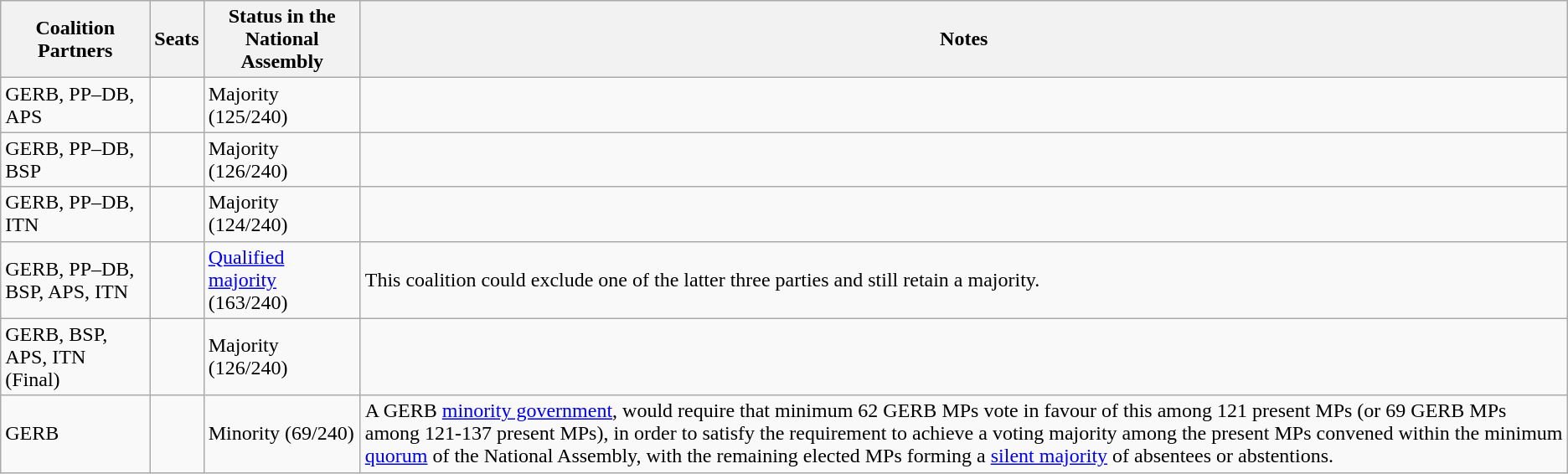<table class="wikitable">
<tr>
<th>Coalition Partners</th>
<th>Seats</th>
<th>Status in the National Assembly</th>
<th>Notes</th>
</tr>
<tr>
<td>GERB, PP–DB, APS</td>
<td></td>
<td>Majority (125/240)</td>
<td></td>
</tr>
<tr>
<td>GERB, PP–DB, BSP</td>
<td></td>
<td>Majority (126/240)</td>
<td></td>
</tr>
<tr>
<td>GERB, PP–DB, ITN</td>
<td></td>
<td>Majority (124/240)</td>
<td></td>
</tr>
<tr>
<td>GERB, PP–DB, BSP, APS, ITN</td>
<td></td>
<td><a href='#'>Qualified majority</a> (163/240)</td>
<td>This coalition could exclude one of the latter three parties and still retain a majority.</td>
</tr>
<tr>
<td>GERB, BSP, APS, ITN (Final)</td>
<td></td>
<td>Majority (126/240)</td>
<td></td>
</tr>
<tr>
<td>GERB</td>
<td></td>
<td>Minority (69/240)</td>
<td>A GERB <a href='#'>minority government</a>, would require that minimum 62 GERB MPs vote in favour of this among 121 present MPs (or 69 GERB MPs among 121-137 present MPs), in order to satisfy the requirement to achieve a voting majority among the present MPs convened within the minimum <a href='#'>quorum</a> of the National Assembly, with the remaining elected MPs forming a <a href='#'>silent majority</a> of absentees or abstentions.</td>
</tr>
</table>
